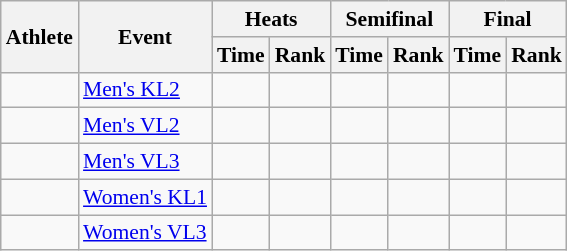<table class="wikitable" style="font-size:90%">
<tr>
<th rowspan="2">Athlete</th>
<th rowspan="2">Event</th>
<th colspan="2">Heats</th>
<th colspan="2">Semifinal</th>
<th colspan="2">Final</th>
</tr>
<tr>
<th>Time</th>
<th>Rank</th>
<th>Time</th>
<th>Rank</th>
<th>Time</th>
<th>Rank</th>
</tr>
<tr align=center>
<td align=left> </td>
<td align=left><a href='#'>Men's KL2</a></td>
<td></td>
<td></td>
<td></td>
<td></td>
<td></td>
<td></td>
</tr>
<tr align=center>
<td align=left> </td>
<td align=left><a href='#'>Men's VL2</a></td>
<td></td>
<td></td>
<td></td>
<td></td>
<td></td>
<td></td>
</tr>
<tr align=center>
<td align=left> </td>
<td align=left><a href='#'>Men's VL3</a></td>
<td></td>
<td></td>
<td></td>
<td></td>
<td></td>
<td></td>
</tr>
<tr align=center>
<td align=left> </td>
<td align=left><a href='#'>Women's KL1</a></td>
<td></td>
<td></td>
<td></td>
<td></td>
<td></td>
<td></td>
</tr>
<tr align=center>
<td align=left> </td>
<td align=left><a href='#'>Women's VL3</a></td>
<td></td>
<td></td>
<td></td>
<td></td>
<td></td>
<td></td>
</tr>
</table>
